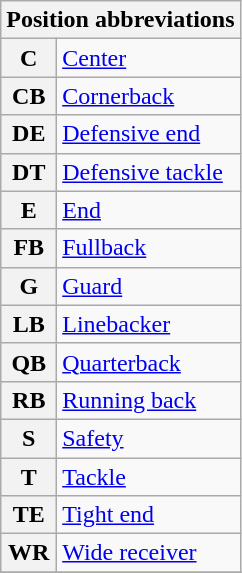<table class="wikitable mw-collapsible mw-collapsed">
<tr>
<th scope="colgroup" colspan="2">Position abbreviations</th>
</tr>
<tr>
<th scope="row">C</th>
<td><a href='#'>Center</a></td>
</tr>
<tr>
<th scope="row">CB</th>
<td><a href='#'>Cornerback</a></td>
</tr>
<tr>
<th scope="row">DE</th>
<td><a href='#'>Defensive end</a></td>
</tr>
<tr>
<th scope="row">DT</th>
<td><a href='#'>Defensive tackle</a></td>
</tr>
<tr>
<th scope="row">E</th>
<td><a href='#'>End</a></td>
</tr>
<tr>
<th scope="row">FB</th>
<td><a href='#'>Fullback</a></td>
</tr>
<tr>
<th scope="row">G</th>
<td><a href='#'>Guard</a></td>
</tr>
<tr>
<th scope="row">LB</th>
<td><a href='#'>Linebacker</a></td>
</tr>
<tr>
<th scope="row">QB</th>
<td><a href='#'>Quarterback</a></td>
</tr>
<tr>
<th scope="row">RB</th>
<td><a href='#'>Running back</a></td>
</tr>
<tr>
<th scope="row">S</th>
<td><a href='#'>Safety</a></td>
</tr>
<tr>
<th scope="row">T</th>
<td><a href='#'>Tackle</a></td>
</tr>
<tr>
<th scope="row">TE</th>
<td><a href='#'>Tight end</a></td>
</tr>
<tr>
<th scope="row">WR</th>
<td><a href='#'>Wide receiver</a></td>
</tr>
<tr>
</tr>
</table>
